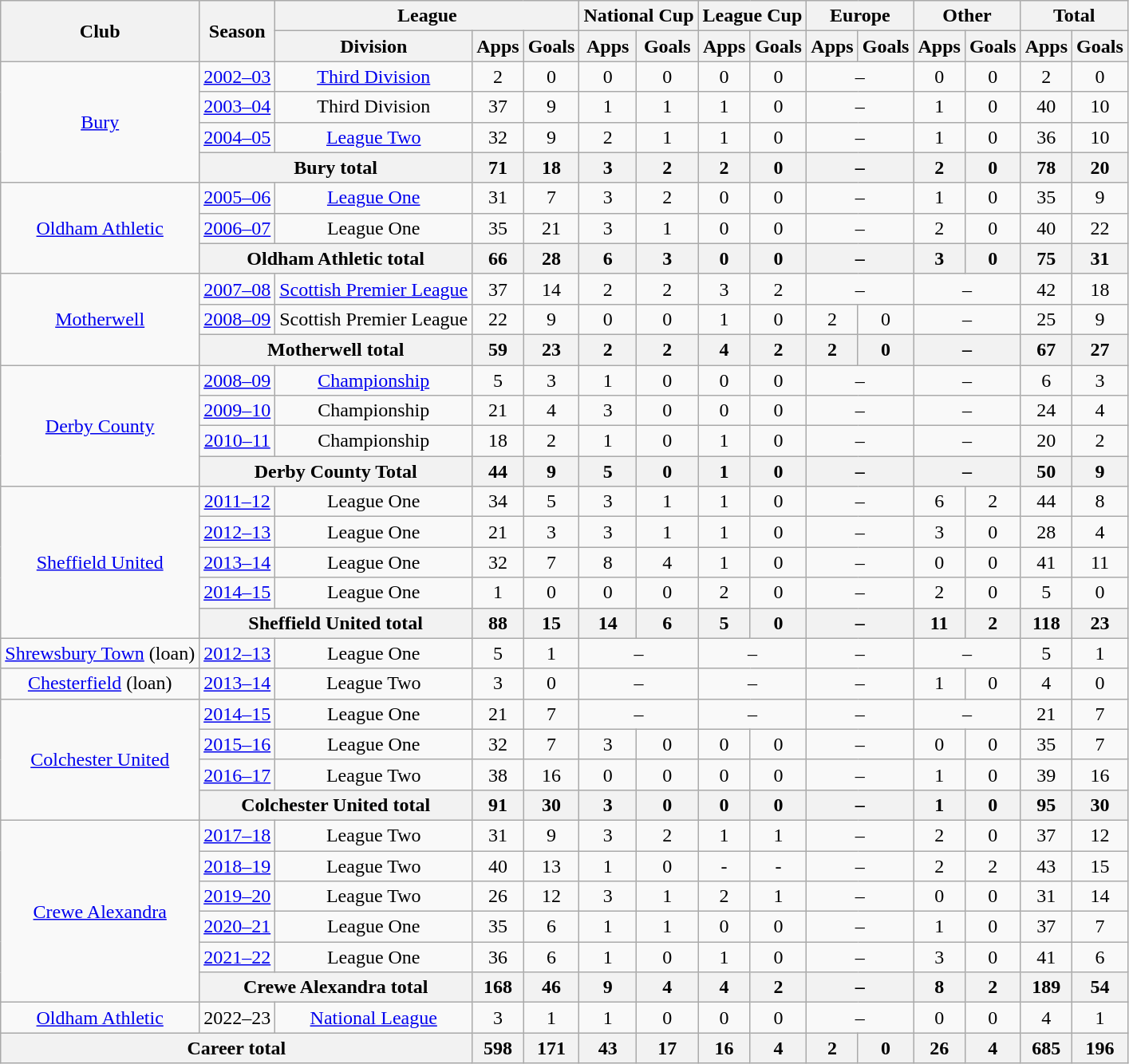<table class=wikitable style="text-align:center">
<tr>
<th rowspan=2>Club</th>
<th rowspan=2>Season</th>
<th colspan=3>League</th>
<th colspan=2>National Cup</th>
<th colspan=2>League Cup</th>
<th colspan=2>Europe</th>
<th colspan=2>Other</th>
<th colspan=2>Total</th>
</tr>
<tr>
<th>Division</th>
<th>Apps</th>
<th>Goals</th>
<th>Apps</th>
<th>Goals</th>
<th>Apps</th>
<th>Goals</th>
<th>Apps</th>
<th>Goals</th>
<th>Apps</th>
<th>Goals</th>
<th>Apps</th>
<th>Goals</th>
</tr>
<tr>
<td rowspan="4"><a href='#'>Bury</a></td>
<td><a href='#'>2002–03</a></td>
<td><a href='#'>Third Division</a></td>
<td>2</td>
<td>0</td>
<td>0</td>
<td>0</td>
<td>0</td>
<td>0</td>
<td colspan="2">–</td>
<td>0</td>
<td>0</td>
<td>2</td>
<td>0</td>
</tr>
<tr>
<td><a href='#'>2003–04</a></td>
<td>Third Division</td>
<td>37</td>
<td>9</td>
<td>1</td>
<td>1</td>
<td>1</td>
<td>0</td>
<td colspan="2">–</td>
<td>1</td>
<td>0</td>
<td>40</td>
<td>10</td>
</tr>
<tr>
<td><a href='#'>2004–05</a></td>
<td><a href='#'>League Two</a></td>
<td>32</td>
<td>9</td>
<td>2</td>
<td>1</td>
<td>1</td>
<td>0</td>
<td colspan="2">–</td>
<td>1</td>
<td>0</td>
<td>36</td>
<td>10</td>
</tr>
<tr>
<th colspan="2">Bury total</th>
<th>71</th>
<th>18</th>
<th>3</th>
<th>2</th>
<th>2</th>
<th>0</th>
<th colspan="2">–</th>
<th>2</th>
<th>0</th>
<th>78</th>
<th>20</th>
</tr>
<tr>
<td rowspan="3"><a href='#'>Oldham Athletic</a></td>
<td><a href='#'>2005–06</a></td>
<td><a href='#'>League One</a></td>
<td>31</td>
<td>7</td>
<td>3</td>
<td>2</td>
<td>0</td>
<td>0</td>
<td colspan="2">–</td>
<td>1</td>
<td>0</td>
<td>35</td>
<td>9</td>
</tr>
<tr>
<td><a href='#'>2006–07</a></td>
<td>League One</td>
<td>35</td>
<td>21</td>
<td>3</td>
<td>1</td>
<td>0</td>
<td>0</td>
<td colspan="2">–</td>
<td>2</td>
<td>0</td>
<td>40</td>
<td>22</td>
</tr>
<tr>
<th colspan="2">Oldham Athletic total</th>
<th>66</th>
<th>28</th>
<th>6</th>
<th>3</th>
<th>0</th>
<th>0</th>
<th colspan="2">–</th>
<th>3</th>
<th>0</th>
<th>75</th>
<th>31</th>
</tr>
<tr>
<td rowspan="3"><a href='#'>Motherwell</a></td>
<td><a href='#'>2007–08</a></td>
<td><a href='#'>Scottish Premier League</a></td>
<td>37</td>
<td>14</td>
<td>2</td>
<td>2</td>
<td>3</td>
<td>2</td>
<td colspan="2">–</td>
<td colspan="2">–</td>
<td>42</td>
<td>18</td>
</tr>
<tr>
<td><a href='#'>2008–09</a></td>
<td>Scottish Premier League</td>
<td>22</td>
<td>9</td>
<td>0</td>
<td>0</td>
<td>1</td>
<td>0</td>
<td>2</td>
<td>0</td>
<td colspan="2">–</td>
<td>25</td>
<td>9</td>
</tr>
<tr>
<th colspan="2">Motherwell total</th>
<th>59</th>
<th>23</th>
<th>2</th>
<th>2</th>
<th>4</th>
<th>2</th>
<th>2</th>
<th>0</th>
<th colspan="2">–</th>
<th>67</th>
<th>27</th>
</tr>
<tr>
<td rowspan="4"><a href='#'>Derby County</a></td>
<td><a href='#'>2008–09</a></td>
<td><a href='#'>Championship</a></td>
<td>5</td>
<td>3</td>
<td>1</td>
<td>0</td>
<td>0</td>
<td>0</td>
<td colspan="2">–</td>
<td colspan="2">–</td>
<td>6</td>
<td>3</td>
</tr>
<tr>
<td><a href='#'>2009–10</a></td>
<td>Championship</td>
<td>21</td>
<td>4</td>
<td>3</td>
<td>0</td>
<td>0</td>
<td>0</td>
<td colspan="2">–</td>
<td colspan="2">–</td>
<td>24</td>
<td>4</td>
</tr>
<tr>
<td><a href='#'>2010–11</a></td>
<td>Championship</td>
<td>18</td>
<td>2</td>
<td>1</td>
<td>0</td>
<td>1</td>
<td>0</td>
<td colspan="2">–</td>
<td colspan="2">–</td>
<td>20</td>
<td>2</td>
</tr>
<tr>
<th colspan="2">Derby County Total</th>
<th>44</th>
<th>9</th>
<th>5</th>
<th>0</th>
<th>1</th>
<th>0</th>
<th colspan="2">–</th>
<th colspan="2">–</th>
<th>50</th>
<th>9</th>
</tr>
<tr>
<td rowspan="5"><a href='#'>Sheffield United</a></td>
<td><a href='#'>2011–12</a></td>
<td>League One</td>
<td>34</td>
<td>5</td>
<td>3</td>
<td>1</td>
<td>1</td>
<td>0</td>
<td colspan="2">–</td>
<td>6</td>
<td>2</td>
<td>44</td>
<td>8</td>
</tr>
<tr>
<td><a href='#'>2012–13</a></td>
<td>League One</td>
<td>21</td>
<td>3</td>
<td>3</td>
<td>1</td>
<td>1</td>
<td>0</td>
<td colspan="2">–</td>
<td>3</td>
<td>0</td>
<td>28</td>
<td>4</td>
</tr>
<tr>
<td><a href='#'>2013–14</a></td>
<td>League One</td>
<td>32</td>
<td>7</td>
<td>8</td>
<td>4</td>
<td>1</td>
<td>0</td>
<td colspan="2">–</td>
<td>0</td>
<td>0</td>
<td>41</td>
<td>11</td>
</tr>
<tr>
<td><a href='#'>2014–15</a></td>
<td>League One</td>
<td>1</td>
<td>0</td>
<td>0</td>
<td>0</td>
<td>2</td>
<td>0</td>
<td colspan="2">–</td>
<td>2</td>
<td>0</td>
<td>5</td>
<td>0</td>
</tr>
<tr>
<th colspan="2">Sheffield United total</th>
<th>88</th>
<th>15</th>
<th>14</th>
<th>6</th>
<th>5</th>
<th>0</th>
<th colspan="2">–</th>
<th>11</th>
<th>2</th>
<th>118</th>
<th>23</th>
</tr>
<tr>
<td><a href='#'>Shrewsbury Town</a> (loan)</td>
<td><a href='#'>2012–13</a></td>
<td>League One</td>
<td>5</td>
<td>1</td>
<td colspan="2">–</td>
<td colspan="2">–</td>
<td colspan="2">–</td>
<td colspan="2">–</td>
<td>5</td>
<td>1</td>
</tr>
<tr>
<td><a href='#'>Chesterfield</a> (loan)</td>
<td><a href='#'>2013–14</a></td>
<td>League Two</td>
<td>3</td>
<td>0</td>
<td colspan="2">–</td>
<td colspan="2">–</td>
<td colspan="2">–</td>
<td>1</td>
<td>0</td>
<td>4</td>
<td>0</td>
</tr>
<tr>
<td rowspan="4"><a href='#'>Colchester United</a></td>
<td><a href='#'>2014–15</a></td>
<td>League One</td>
<td>21</td>
<td>7</td>
<td colspan="2">–</td>
<td colspan="2">–</td>
<td colspan="2">–</td>
<td colspan="2">–</td>
<td>21</td>
<td>7</td>
</tr>
<tr>
<td><a href='#'>2015–16</a></td>
<td>League One</td>
<td>32</td>
<td>7</td>
<td>3</td>
<td>0</td>
<td>0</td>
<td>0</td>
<td colspan="2">–</td>
<td>0</td>
<td>0</td>
<td>35</td>
<td>7</td>
</tr>
<tr>
<td><a href='#'>2016–17</a></td>
<td>League Two</td>
<td>38</td>
<td>16</td>
<td>0</td>
<td>0</td>
<td>0</td>
<td>0</td>
<td colspan="2">–</td>
<td>1</td>
<td>0</td>
<td>39</td>
<td>16</td>
</tr>
<tr>
<th colspan="2">Colchester United total</th>
<th>91</th>
<th>30</th>
<th>3</th>
<th>0</th>
<th>0</th>
<th>0</th>
<th colspan="2">–</th>
<th>1</th>
<th>0</th>
<th>95</th>
<th>30</th>
</tr>
<tr>
<td rowspan="6"><a href='#'>Crewe Alexandra</a></td>
<td><a href='#'>2017–18</a></td>
<td>League Two</td>
<td>31</td>
<td>9</td>
<td>3</td>
<td>2</td>
<td>1</td>
<td>1</td>
<td colspan="2">–</td>
<td>2</td>
<td>0</td>
<td>37</td>
<td>12</td>
</tr>
<tr>
<td><a href='#'>2018–19</a></td>
<td>League Two</td>
<td>40</td>
<td>13</td>
<td>1</td>
<td>0</td>
<td>-</td>
<td>-</td>
<td colspan="2">–</td>
<td>2</td>
<td>2</td>
<td>43</td>
<td>15</td>
</tr>
<tr>
<td><a href='#'>2019–20</a></td>
<td>League Two</td>
<td>26</td>
<td>12</td>
<td>3</td>
<td>1</td>
<td>2</td>
<td>1</td>
<td colspan="2">–</td>
<td>0</td>
<td>0</td>
<td>31</td>
<td>14</td>
</tr>
<tr>
<td><a href='#'>2020–21</a></td>
<td>League One</td>
<td>35</td>
<td>6</td>
<td>1</td>
<td>1</td>
<td>0</td>
<td>0</td>
<td colspan="2">–</td>
<td>1</td>
<td>0</td>
<td>37</td>
<td>7</td>
</tr>
<tr>
<td><a href='#'>2021–22</a></td>
<td>League One</td>
<td>36</td>
<td>6</td>
<td>1</td>
<td>0</td>
<td>1</td>
<td>0</td>
<td colspan="2">–</td>
<td>3</td>
<td>0</td>
<td>41</td>
<td>6</td>
</tr>
<tr>
<th colspan="2">Crewe Alexandra total</th>
<th>168</th>
<th>46</th>
<th>9</th>
<th>4</th>
<th>4</th>
<th>2</th>
<th colspan="2">–</th>
<th>8</th>
<th>2</th>
<th>189</th>
<th>54</th>
</tr>
<tr>
<td><a href='#'>Oldham Athletic</a></td>
<td>2022–23</td>
<td><a href='#'>National League</a></td>
<td>3</td>
<td>1</td>
<td>1</td>
<td>0</td>
<td>0</td>
<td>0</td>
<td colspan="2">–</td>
<td>0</td>
<td>0</td>
<td>4</td>
<td>1</td>
</tr>
<tr>
<th colspan="3">Career total</th>
<th>598</th>
<th>171</th>
<th>43</th>
<th>17</th>
<th>16</th>
<th>4</th>
<th>2</th>
<th>0</th>
<th>26</th>
<th>4</th>
<th>685</th>
<th>196</th>
</tr>
</table>
